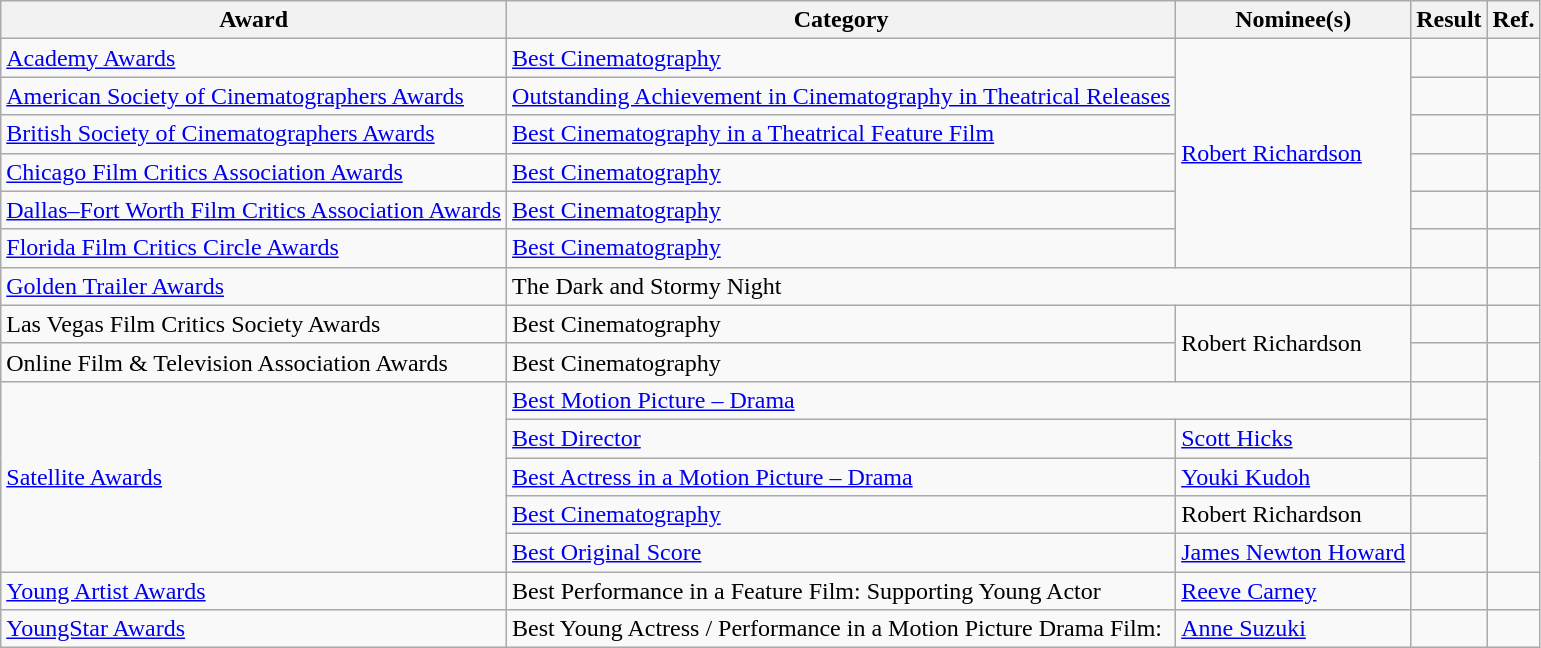<table class="wikitable plainrowheaders">
<tr>
<th>Award</th>
<th>Category</th>
<th>Nominee(s)</th>
<th>Result</th>
<th>Ref.</th>
</tr>
<tr>
<td><a href='#'>Academy Awards</a></td>
<td><a href='#'>Best Cinematography</a></td>
<td rowspan="6"><a href='#'>Robert Richardson</a></td>
<td></td>
<td align="center"></td>
</tr>
<tr>
<td><a href='#'>American Society of Cinematographers Awards</a></td>
<td><a href='#'>Outstanding Achievement in Cinematography in Theatrical Releases</a></td>
<td></td>
<td align="center"></td>
</tr>
<tr>
<td><a href='#'>British Society of Cinematographers Awards</a></td>
<td><a href='#'>Best Cinematography in a Theatrical Feature Film</a></td>
<td></td>
<td align="center"></td>
</tr>
<tr>
<td><a href='#'>Chicago Film Critics Association Awards</a></td>
<td><a href='#'>Best Cinematography</a></td>
<td></td>
<td align="center"></td>
</tr>
<tr>
<td><a href='#'>Dallas–Fort Worth Film Critics Association Awards</a></td>
<td><a href='#'>Best Cinematography</a></td>
<td></td>
<td align="center"></td>
</tr>
<tr>
<td><a href='#'>Florida Film Critics Circle Awards</a></td>
<td><a href='#'>Best Cinematography</a></td>
<td></td>
<td align="center"></td>
</tr>
<tr>
<td><a href='#'>Golden Trailer Awards</a></td>
<td colspan="2">The Dark and Stormy Night</td>
<td></td>
<td align="center"></td>
</tr>
<tr>
<td>Las Vegas Film Critics Society Awards</td>
<td>Best Cinematography</td>
<td rowspan="2">Robert Richardson</td>
<td></td>
<td align="center"></td>
</tr>
<tr>
<td>Online Film & Television Association Awards</td>
<td>Best Cinematography</td>
<td></td>
<td align="center"></td>
</tr>
<tr>
<td rowspan="5"><a href='#'>Satellite Awards</a></td>
<td colspan="2"><a href='#'>Best Motion Picture – Drama</a></td>
<td></td>
<td align="center" rowspan="5"></td>
</tr>
<tr>
<td><a href='#'>Best Director</a></td>
<td><a href='#'>Scott Hicks</a></td>
<td></td>
</tr>
<tr>
<td><a href='#'>Best Actress in a Motion Picture – Drama</a></td>
<td><a href='#'>Youki Kudoh</a></td>
<td></td>
</tr>
<tr>
<td><a href='#'>Best Cinematography</a></td>
<td>Robert Richardson</td>
<td></td>
</tr>
<tr>
<td><a href='#'>Best Original Score</a></td>
<td><a href='#'>James Newton Howard</a></td>
<td></td>
</tr>
<tr>
<td><a href='#'>Young Artist Awards</a></td>
<td>Best Performance in a Feature Film: Supporting Young Actor</td>
<td><a href='#'>Reeve Carney</a></td>
<td></td>
<td align="center"></td>
</tr>
<tr>
<td><a href='#'>YoungStar Awards</a></td>
<td>Best Young Actress / Performance in a Motion Picture Drama Film:</td>
<td><a href='#'>Anne Suzuki</a></td>
<td></td>
<td align="center"></td>
</tr>
</table>
